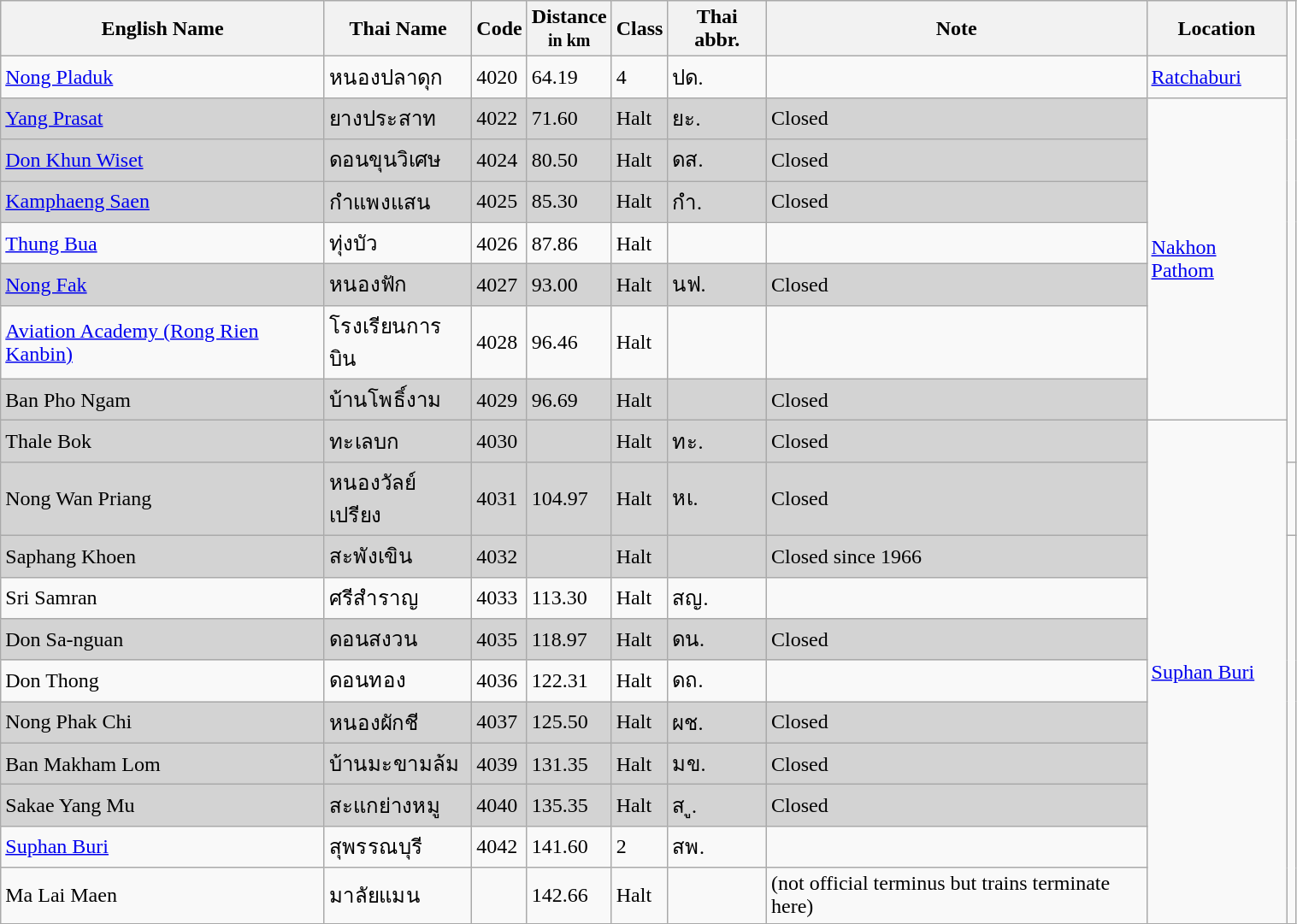<table class="wikitable" width=80%>
<tr>
<th>English Name</th>
<th>Thai Name</th>
<th>Code</th>
<th>Distance<br><small>in km</small></th>
<th>Class</th>
<th>Thai abbr.</th>
<th>Note</th>
<th>Location</th>
</tr>
<tr>
<td><a href='#'>Nong Pladuk</a></td>
<td>หนองปลาดุก</td>
<td>4020</td>
<td>64.19</td>
<td>4</td>
<td>ปด.</td>
<td></td>
<td><a href='#'>Ratchaburi</a></td>
</tr>
<tr>
<td bgcolor="lightgrey"><a href='#'>Yang Prasat</a></td>
<td bgcolor="lightgrey">ยางประสาท</td>
<td bgcolor="lightgrey">4022</td>
<td bgcolor="lightgrey">71.60</td>
<td bgcolor="lightgrey">Halt</td>
<td bgcolor="lightgrey">ยะ.</td>
<td bgcolor="lightgrey">Closed</td>
<td rowspan="7"><a href='#'>Nakhon Pathom</a></td>
</tr>
<tr>
<td bgcolor="lightgrey"><a href='#'>Don Khun Wiset</a></td>
<td bgcolor="lightgrey">ดอนขุนวิเศษ</td>
<td bgcolor="lightgrey">4024</td>
<td bgcolor="lightgrey">80.50</td>
<td bgcolor="lightgrey">Halt</td>
<td bgcolor="lightgrey">ดส.</td>
<td bgcolor="lightgrey">Closed</td>
</tr>
<tr>
<td bgcolor="lightgrey"><a href='#'>Kamphaeng Saen</a></td>
<td bgcolor="lightgrey">กำแพงแสน</td>
<td bgcolor="lightgrey">4025</td>
<td bgcolor="lightgrey">85.30</td>
<td bgcolor="lightgrey">Halt</td>
<td bgcolor="lightgrey">กำ.</td>
<td bgcolor="lightgrey">Closed</td>
</tr>
<tr>
<td><a href='#'>Thung Bua</a></td>
<td>ทุ่งบัว</td>
<td>4026</td>
<td>87.86</td>
<td>Halt</td>
<td></td>
<td></td>
</tr>
<tr>
<td bgcolor="lightgrey"><a href='#'>Nong Fak</a></td>
<td bgcolor="lightgrey">หนองฟัก</td>
<td bgcolor="lightgrey">4027</td>
<td bgcolor="lightgrey">93.00</td>
<td bgcolor="lightgrey">Halt</td>
<td bgcolor="lightgrey">นฟ.</td>
<td bgcolor="lightgrey">Closed</td>
</tr>
<tr>
<td><a href='#'>Aviation Academy (Rong Rien Kanbin)</a></td>
<td>โรงเรียนการบิน</td>
<td>4028</td>
<td>96.46</td>
<td>Halt</td>
<td></td>
<td></td>
</tr>
<tr>
<td bgcolor="lightgrey">Ban Pho Ngam</td>
<td bgcolor="lightgrey">บ้านโพธิ์งาม</td>
<td bgcolor="lightgrey">4029</td>
<td bgcolor="lightgrey">96.69</td>
<td bgcolor="lightgrey">Halt</td>
<td bgcolor="lightgrey"></td>
<td bgcolor="lightgrey">Closed</td>
</tr>
<tr>
<td bgcolor="lightgrey">Thale Bok</td>
<td bgcolor="lightgrey">ทะเลบก</td>
<td bgcolor="lightgrey">4030</td>
<td bgcolor="lightgrey"></td>
<td bgcolor="lightgrey">Halt</td>
<td bgcolor="lightgrey">ทะ.</td>
<td bgcolor="lightgrey">Closed</td>
<td rowspan="11"><a href='#'>Suphan Buri</a></td>
</tr>
<tr>
<td bgcolor="lightgrey">Nong Wan Priang</td>
<td bgcolor="lightgrey">หนองวัลย์เปรียง</td>
<td bgcolor="lightgrey">4031</td>
<td bgcolor="lightgrey">104.97</td>
<td bgcolor="lightgrey">Halt</td>
<td bgcolor="lightgrey">หเ.</td>
<td bgcolor="lightgrey">Closed</td>
<td></td>
</tr>
<tr>
<td bgcolor="lightgrey">Saphang Khoen</td>
<td bgcolor="lightgrey">สะพังเขิน</td>
<td bgcolor="lightgrey">4032</td>
<td bgcolor="lightgrey"></td>
<td bgcolor="lightgrey">Halt</td>
<td bgcolor="lightgrey"></td>
<td bgcolor="lightgrey">Closed since 1966</td>
</tr>
<tr>
<td>Sri Samran</td>
<td>ศรีสำราญ</td>
<td>4033</td>
<td>113.30</td>
<td>Halt</td>
<td>สญ.</td>
<td></td>
</tr>
<tr>
<td bgcolor="lightgrey">Don Sa-nguan</td>
<td bgcolor="lightgrey">ดอนสงวน</td>
<td bgcolor="lightgrey">4035</td>
<td bgcolor="lightgrey">118.97</td>
<td bgcolor="lightgrey">Halt</td>
<td bgcolor="lightgrey">ดน.</td>
<td bgcolor="lightgrey">Closed</td>
</tr>
<tr>
<td>Don Thong</td>
<td>ดอนทอง</td>
<td>4036</td>
<td>122.31</td>
<td>Halt</td>
<td>ดถ.</td>
<td></td>
</tr>
<tr>
<td bgcolor="lightgrey">Nong Phak Chi</td>
<td bgcolor="lightgrey">หนองผักชี</td>
<td bgcolor="lightgrey">4037</td>
<td bgcolor="lightgrey">125.50</td>
<td bgcolor="lightgrey">Halt</td>
<td bgcolor="lightgrey">ผช.</td>
<td bgcolor="lightgrey">Closed</td>
</tr>
<tr>
<td bgcolor="lightgrey">Ban Makham Lom</td>
<td bgcolor="lightgrey">บ้านมะขามล้ม</td>
<td bgcolor="lightgrey">4039</td>
<td bgcolor="lightgrey">131.35</td>
<td bgcolor="lightgrey">Halt</td>
<td bgcolor="lightgrey">มข.</td>
<td bgcolor="lightgrey">Closed</td>
</tr>
<tr>
<td bgcolor="lightgrey">Sakae Yang Mu</td>
<td bgcolor="lightgrey">สะแกย่างหมู</td>
<td bgcolor="lightgrey">4040</td>
<td bgcolor="lightgrey">135.35</td>
<td bgcolor="lightgrey">Halt</td>
<td bgcolor="lightgrey">ส ู.</td>
<td bgcolor="lightgrey">Closed</td>
</tr>
<tr>
<td><a href='#'>Suphan Buri</a></td>
<td>สุพรรณบุรี</td>
<td>4042</td>
<td>141.60</td>
<td>2</td>
<td>สพ.</td>
<td></td>
</tr>
<tr>
<td>Ma Lai Maen</td>
<td>มาลัยแมน</td>
<td></td>
<td>142.66</td>
<td>Halt</td>
<td></td>
<td>(not official terminus but trains terminate here)</td>
</tr>
<tr>
</tr>
</table>
